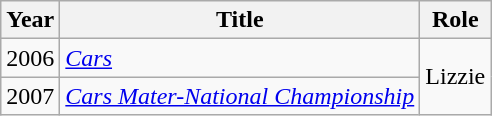<table class="wikitable sortable plainrowheaders">
<tr>
<th scope="col">Year</th>
<th scope="col">Title</th>
<th scope="col">Role</th>
</tr>
<tr>
<td>2006</td>
<td><em><a href='#'>Cars</a></em></td>
<td rowspan="2">Lizzie</td>
</tr>
<tr>
<td>2007</td>
<td><em><a href='#'>Cars Mater-National Championship</a></em></td>
</tr>
</table>
